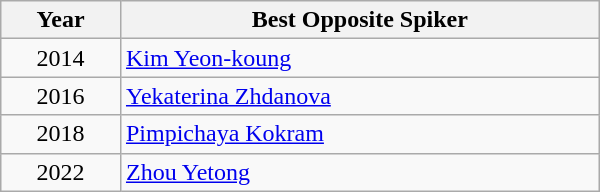<table class="wikitable" style="width: 400px;">
<tr>
<th style="width: 20%;">Year</th>
<th style="width: 80%;">Best Opposite Spiker</th>
</tr>
<tr>
<td align=center>2014</td>
<td> <a href='#'>Kim Yeon-koung</a></td>
</tr>
<tr>
<td align=center>2016</td>
<td> <a href='#'>Yekaterina Zhdanova</a></td>
</tr>
<tr>
<td align=center>2018</td>
<td> <a href='#'>Pimpichaya Kokram</a></td>
</tr>
<tr>
<td align=center>2022</td>
<td> <a href='#'>Zhou Yetong</a></td>
</tr>
</table>
